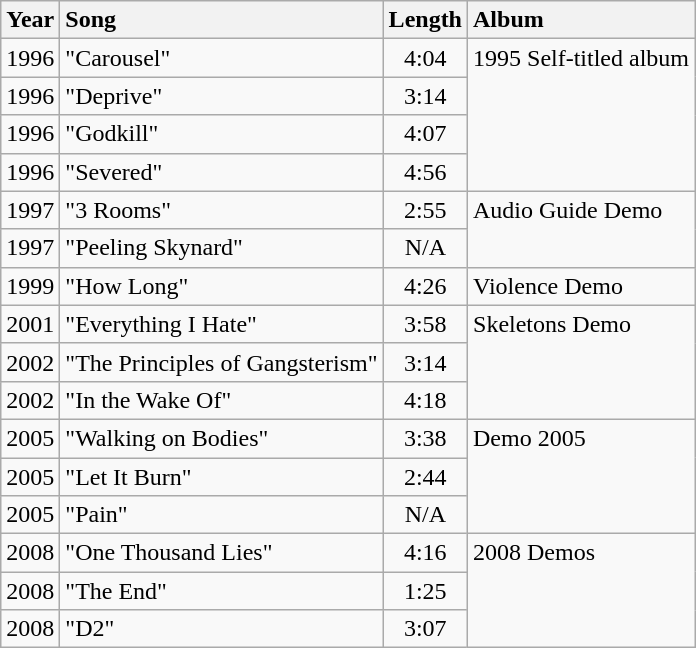<table class="wikitable">
<tr>
<th style="text-align:center; vertical-align:top;">Year</th>
<th style="text-align:left; vertical-align:top;">Song</th>
<th style="text-align:center; vertical-align:top;">Length</th>
<th style="text-align:left; vertical-align:top;">Album</th>
</tr>
<tr style="vertical-align:top;">
<td style="text-align:left; ">1996</td>
<td style="text-align:left; ">"Carousel"</td>
<td style="text-align:center; ">4:04</td>
<td rowspan="4" style="text-align:left; ">1995 Self-titled album</td>
</tr>
<tr style="vertical-align:top;">
<td style="text-align:left; ">1996</td>
<td style="text-align:left; ">"Deprive"</td>
<td style="text-align:center; ">3:14</td>
</tr>
<tr style="vertical-align:top;">
<td style="text-align:left; ">1996</td>
<td style="text-align:left; ">"Godkill"</td>
<td style="text-align:center; ">4:07</td>
</tr>
<tr style="vertical-align:top;">
<td style="text-align:left; ">1996</td>
<td style="text-align:left; ">"Severed"</td>
<td style="text-align:center; ">4:56</td>
</tr>
<tr style="vertical-align:top;">
<td style="text-align:left; ">1997</td>
<td style="text-align:left; ">"3 Rooms"</td>
<td style="text-align:center; ">2:55</td>
<td rowspan="2" style="text-align:left; ">Audio Guide Demo</td>
</tr>
<tr>
<td style="text-align:left; vertical-align:top;">1997</td>
<td style="text-align:left;" valgin="top">"Peeling Skynard"</td>
<td style="text-align:center; vertical-align:top;">N/A</td>
</tr>
<tr style="vertical-align:top;">
<td style="text-align:left; ">1999</td>
<td style="text-align:left; ">"How Long"</td>
<td style="text-align:center; ">4:26</td>
<td style="text-align:left; ">Violence Demo</td>
</tr>
<tr style="vertical-align:top;">
<td style="text-align:left; ">2001</td>
<td style="text-align:left; ">"Everything I Hate"</td>
<td style="text-align:center; ">3:58</td>
<td rowspan="3" style="text-align:left; ">Skeletons Demo</td>
</tr>
<tr style="vertical-align:top;">
<td style="text-align:left; ">2002</td>
<td style="text-align:left; ">"The Principles of Gangsterism"</td>
<td style="text-align:center; ">3:14</td>
</tr>
<tr style="vertical-align:top;">
<td style="text-align:left; ">2002</td>
<td style="text-align:left; ">"In the Wake Of"</td>
<td style="text-align:center; ">4:18</td>
</tr>
<tr style="vertical-align:top;">
<td style="text-align:left; ">2005</td>
<td style="text-align:left; ">"Walking on Bodies"</td>
<td style="text-align:center; ">3:38</td>
<td rowspan="3" style="text-align:left; ">Demo 2005</td>
</tr>
<tr style="vertical-align:top;">
<td style="text-align:left; ">2005</td>
<td style="text-align:left; ">"Let It Burn"</td>
<td style="text-align:center; ">2:44</td>
</tr>
<tr style="vertical-align:top;">
<td style="text-align:left; ">2005</td>
<td style="text-align:left; ">"Pain"</td>
<td style="text-align:center; ">N/A</td>
</tr>
<tr style="vertical-align:top;">
<td style="text-align:left; ">2008</td>
<td style="text-align:left; ">"One Thousand Lies"</td>
<td style="text-align:center; ">4:16</td>
<td rowspan="3" style="text-align:left; ">2008 Demos</td>
</tr>
<tr style="vertical-align:top;">
<td style="text-align:left; ">2008</td>
<td style="text-align:left; ">"The End"</td>
<td style="text-align:center; ">1:25</td>
</tr>
<tr style="vertical-align:top;">
<td style="text-align:left; ">2008</td>
<td style="text-align:left; ">"D2"</td>
<td style="text-align:center; ">3:07</td>
</tr>
</table>
